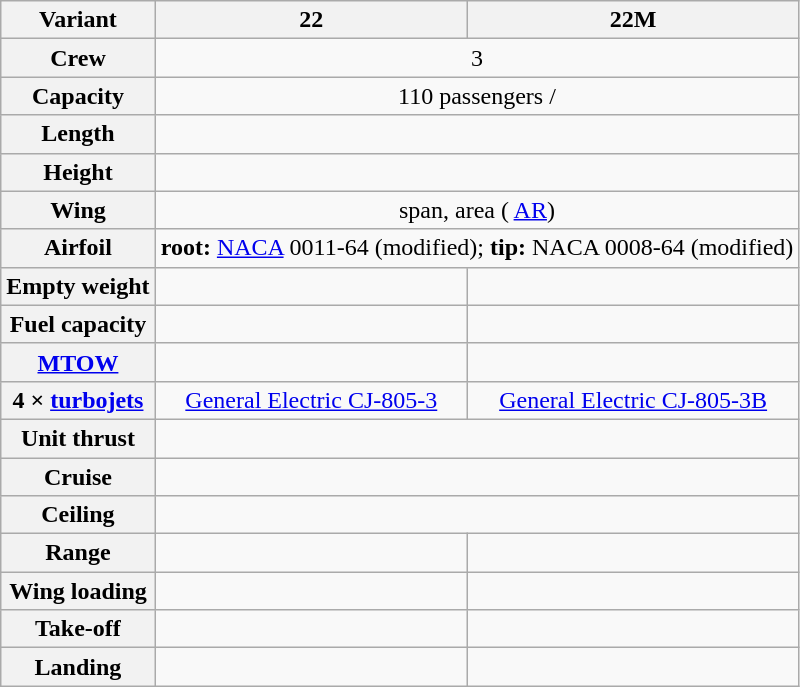<table class="wikitable" style="text-align:center;">
<tr>
<th>Variant</th>
<th>22</th>
<th>22M</th>
</tr>
<tr>
<th>Crew</th>
<td colspan=2>3</td>
</tr>
<tr>
<th>Capacity</th>
<td colspan=2>110 passengers / </td>
</tr>
<tr>
<th>Length</th>
<td colspan=2></td>
</tr>
<tr>
<th>Height</th>
<td colspan=2></td>
</tr>
<tr>
<th>Wing</th>
<td colspan=2> span,  area ( <a href='#'>AR</a>)</td>
</tr>
<tr>
<th>Airfoil</th>
<td colspan=2><strong>root:</strong> <a href='#'>NACA</a> 0011-64 (modified); <strong>tip:</strong> NACA 0008-64 (modified)</td>
</tr>
<tr>
<th>Empty weight</th>
<td></td>
<td></td>
</tr>
<tr>
<th>Fuel capacity</th>
<td></td>
<td></td>
</tr>
<tr>
<th><a href='#'>MTOW</a></th>
<td></td>
<td></td>
</tr>
<tr>
<th>4 × <a href='#'>turbojets</a></th>
<td><a href='#'>General Electric CJ-805-3</a></td>
<td><a href='#'>General Electric CJ-805-3B</a></td>
</tr>
<tr>
<th>Unit thrust</th>
<td colspan=2></td>
</tr>
<tr>
<th>Cruise</th>
<td colspan=2></td>
</tr>
<tr>
<th>Ceiling</th>
<td colspan=2></td>
</tr>
<tr>
<th>Range</th>
<td></td>
<td></td>
</tr>
<tr>
<th>Wing loading</th>
<td></td>
<td></td>
</tr>
<tr>
<th>Take-off</th>
<td></td>
<td></td>
</tr>
<tr>
<th>Landing</th>
<td></td>
<td></td>
</tr>
</table>
